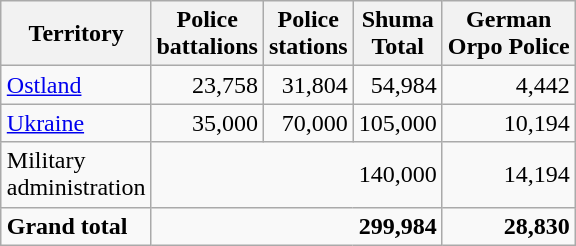<table align=right class=wikitable>
<tr>
<th>Territory</th>
<th>Police<br>battalions</th>
<th>Police<br>stations</th>
<th>Shuma<br>Total</th>
<th>German<br>Orpo Police</th>
</tr>
<tr>
<td><a href='#'>Ostland</a></td>
<td align=right>23,758</td>
<td align=right>31,804</td>
<td align=right>54,984</td>
<td align=right>4,442</td>
</tr>
<tr>
<td><a href='#'>Ukraine</a></td>
<td align=right>35,000</td>
<td align=right>70,000</td>
<td align=right>105,000</td>
<td align=right>10,194</td>
</tr>
<tr>
<td>Military<br>administration</td>
<td colspan=3 align=right>140,000</td>
<td align=right>14,194</td>
</tr>
<tr>
<td><strong>Grand total</strong></td>
<td colspan=3 align=right><strong>299,984</strong></td>
<td align=right><strong>28,830</strong></td>
</tr>
</table>
